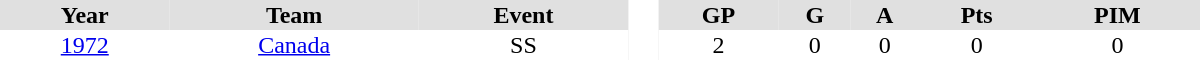<table border="0" cellpadding="1" cellspacing="0" style="text-align:center; width:50em">
<tr ALIGN="center" bgcolor="#e0e0e0">
<th>Year</th>
<th>Team</th>
<th>Event</th>
<th rowspan="99" bgcolor="#ffffff"> </th>
<th>GP</th>
<th>G</th>
<th>A</th>
<th>Pts</th>
<th>PIM</th>
</tr>
<tr>
<td><a href='#'>1972</a></td>
<td><a href='#'>Canada</a></td>
<td>SS</td>
<td>2</td>
<td>0</td>
<td>0</td>
<td>0</td>
<td>0</td>
</tr>
</table>
